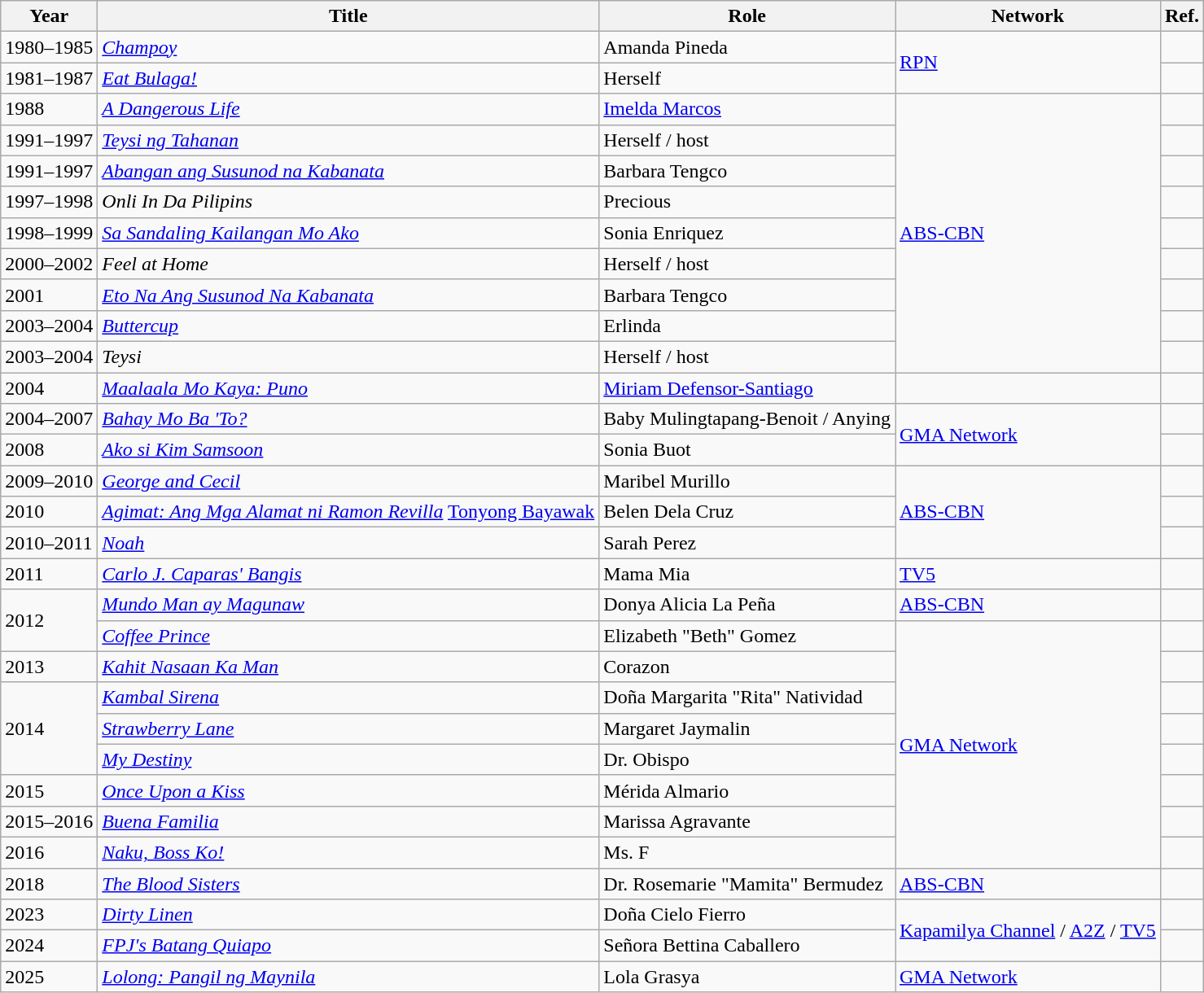<table class="wikitable sortable">
<tr>
<th>Year</th>
<th>Title</th>
<th>Role</th>
<th>Network</th>
<th>Ref.</th>
</tr>
<tr>
<td>1980–1985</td>
<td><em><a href='#'>Champoy</a></em></td>
<td>Amanda Pineda</td>
<td rowspan="2"><a href='#'>RPN</a></td>
<td></td>
</tr>
<tr>
<td>1981–1987</td>
<td><em><a href='#'>Eat Bulaga!</a></em></td>
<td>Herself</td>
<td></td>
</tr>
<tr>
<td>1988</td>
<td><em><a href='#'>A Dangerous Life</a></em></td>
<td><a href='#'>Imelda Marcos</a></td>
<td rowspan="9"><a href='#'>ABS-CBN</a></td>
<td></td>
</tr>
<tr>
<td>1991–1997</td>
<td><em><a href='#'>Teysi ng Tahanan</a></em></td>
<td>Herself / host</td>
<td></td>
</tr>
<tr>
<td>1991–1997</td>
<td><em><a href='#'>Abangan ang Susunod na Kabanata</a></em></td>
<td>Barbara Tengco</td>
<td></td>
</tr>
<tr>
<td>1997–1998</td>
<td><em>Onli In Da Pilipins</em></td>
<td>Precious</td>
<td></td>
</tr>
<tr>
<td>1998–1999</td>
<td><em><a href='#'>Sa Sandaling Kailangan Mo Ako</a></em></td>
<td>Sonia Enriquez</td>
<td></td>
</tr>
<tr>
<td>2000–2002</td>
<td><em>Feel at Home</em></td>
<td>Herself / host</td>
<td></td>
</tr>
<tr>
<td>2001</td>
<td><em><a href='#'>Eto Na Ang Susunod Na Kabanata</a></em></td>
<td>Barbara Tengco</td>
<td></td>
</tr>
<tr>
<td>2003–2004</td>
<td><em><a href='#'>Buttercup</a></em></td>
<td>Erlinda</td>
<td></td>
</tr>
<tr>
<td>2003–2004</td>
<td><em>Teysi</em></td>
<td>Herself / host</td>
<td></td>
</tr>
<tr>
<td>2004</td>
<td><a href='#'><em>Maalaala Mo Kaya: Puno</em></a></td>
<td><a href='#'>Miriam Defensor-Santiago</a></td>
<td></td>
<td></td>
</tr>
<tr>
<td>2004–2007</td>
<td><em><a href='#'>Bahay Mo Ba 'To?</a></em></td>
<td>Baby Mulingtapang-Benoit / Anying</td>
<td rowspan="2"><a href='#'>GMA Network</a></td>
<td></td>
</tr>
<tr>
<td>2008</td>
<td><em><a href='#'>Ako si Kim Samsoon</a></em></td>
<td>Sonia Buot</td>
<td></td>
</tr>
<tr>
<td>2009–2010</td>
<td><em><a href='#'>George and Cecil</a></em></td>
<td>Maribel Murillo</td>
<td rowspan="3"><a href='#'>ABS-CBN</a></td>
<td></td>
</tr>
<tr>
<td>2010</td>
<td><em><a href='#'>Agimat: Ang Mga Alamat ni Ramon Revilla</a></em> <a href='#'>Tonyong Bayawak</a></td>
<td>Belen Dela Cruz</td>
<td></td>
</tr>
<tr>
<td>2010–2011</td>
<td><em><a href='#'>Noah</a></em></td>
<td>Sarah Perez</td>
<td></td>
</tr>
<tr>
<td>2011</td>
<td><em><a href='#'>Carlo J. Caparas' Bangis</a></em></td>
<td>Mama Mia</td>
<td><a href='#'>TV5</a></td>
<td></td>
</tr>
<tr>
<td rowspan="2">2012</td>
<td><em><a href='#'>Mundo Man ay Magunaw</a></em></td>
<td>Donya Alicia La Peña</td>
<td><a href='#'>ABS-CBN</a></td>
<td></td>
</tr>
<tr>
<td><em><a href='#'>Coffee Prince</a></em></td>
<td>Elizabeth "Beth" Gomez</td>
<td rowspan="8"><a href='#'>GMA Network</a></td>
<td></td>
</tr>
<tr>
<td>2013</td>
<td><em><a href='#'>Kahit Nasaan Ka Man</a></em></td>
<td>Corazon</td>
<td></td>
</tr>
<tr>
<td rowspan="3">2014</td>
<td><em><a href='#'>Kambal Sirena</a></em></td>
<td>Doña Margarita "Rita" Natividad</td>
<td></td>
</tr>
<tr>
<td><em><a href='#'>Strawberry Lane</a></em></td>
<td>Margaret Jaymalin</td>
<td></td>
</tr>
<tr>
<td><em><a href='#'>My Destiny</a></em></td>
<td>Dr. Obispo</td>
<td></td>
</tr>
<tr>
<td>2015</td>
<td><em><a href='#'>Once Upon a Kiss</a></em></td>
<td>Mérida Almario</td>
<td></td>
</tr>
<tr>
<td>2015–2016</td>
<td><em><a href='#'>Buena Familia</a></em></td>
<td>Marissa Agravante</td>
<td></td>
</tr>
<tr>
<td>2016</td>
<td><em><a href='#'>Naku, Boss Ko!</a></em></td>
<td>Ms. F</td>
<td></td>
</tr>
<tr>
<td>2018</td>
<td><em><a href='#'>The Blood Sisters</a></em></td>
<td>Dr. Rosemarie "Mamita" Bermudez</td>
<td><a href='#'>ABS-CBN</a></td>
<td></td>
</tr>
<tr>
<td>2023</td>
<td><em><a href='#'>Dirty Linen</a></em></td>
<td>Doña Cielo Fierro</td>
<td rowspan="2"><a href='#'>Kapamilya Channel</a> / <a href='#'>A2Z</a> / <a href='#'>TV5</a></td>
<td></td>
</tr>
<tr>
<td>2024</td>
<td><em><a href='#'>FPJ's Batang Quiapo</a></em></td>
<td>Señora Bettina Caballero</td>
<td></td>
</tr>
<tr>
<td>2025</td>
<td><a href='#'><em>Lolong: Pangil ng Maynila</em></a></td>
<td>Lola Grasya</td>
<td><a href='#'>GMA Network</a></td>
<td></td>
</tr>
</table>
